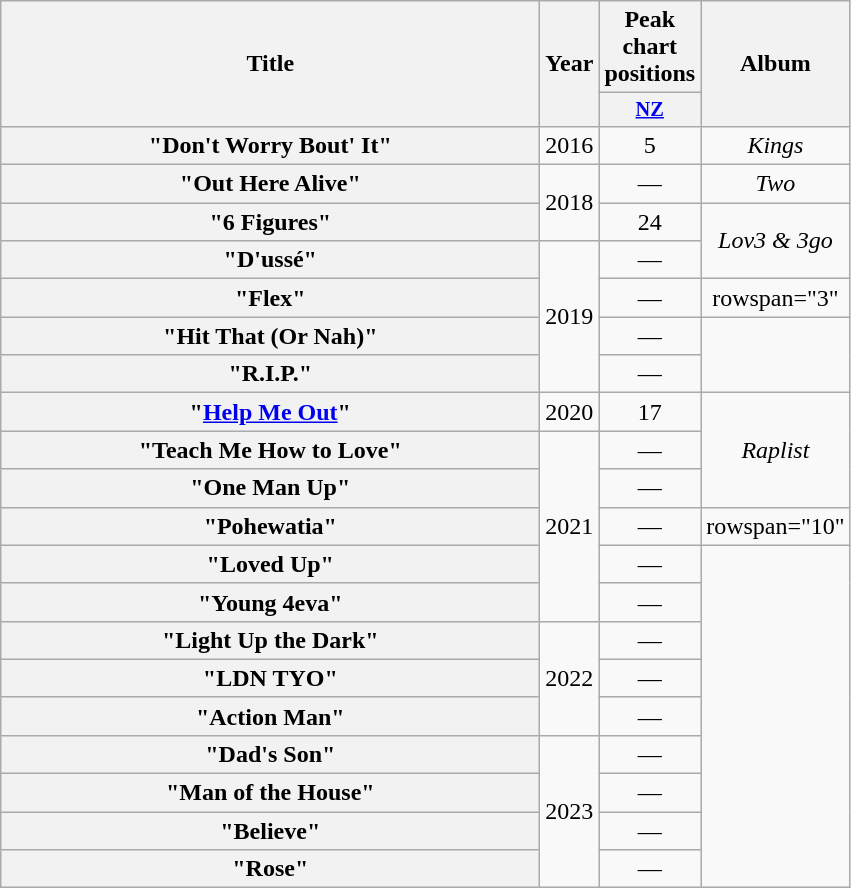<table class="wikitable plainrowheaders" style="text-align:center;">
<tr>
<th scope="col" rowspan="2" style="width:22em;">Title</th>
<th scope="col" rowspan="2" style="width:1em;">Year</th>
<th scope="col">Peak chart positions</th>
<th scope="col" rowspan="2">Album</th>
</tr>
<tr>
<th scope="col" style="width:3em;font-size:85%;"><a href='#'>NZ</a><br></th>
</tr>
<tr>
<th scope="row">"Don't Worry Bout' It"</th>
<td>2016</td>
<td>5</td>
<td><em>Kings</em></td>
</tr>
<tr>
<th scope="row">"Out Here Alive"<br></th>
<td rowspan="2">2018</td>
<td>—</td>
<td><em>Two</em></td>
</tr>
<tr>
<th scope="row">"6 Figures"</th>
<td>24</td>
<td rowspan="2"><em>Lov3 & 3go</em></td>
</tr>
<tr>
<th scope="row">"D'ussé"</th>
<td rowspan="4">2019</td>
<td>—</td>
</tr>
<tr>
<th scope="row">"Flex"</th>
<td>—</td>
<td>rowspan="3" </td>
</tr>
<tr>
<th scope="row">"Hit That (Or Nah)"</th>
<td>—</td>
</tr>
<tr>
<th scope="row">"R.I.P."</th>
<td>—</td>
</tr>
<tr>
<th scope="row">"<a href='#'>Help Me Out</a>"<br></th>
<td>2020</td>
<td>17<br></td>
<td rowspan="3"><em>Raplist</em></td>
</tr>
<tr>
<th scope="row">"Teach Me How to Love"</th>
<td rowspan="5">2021</td>
<td>—</td>
</tr>
<tr>
<th scope="row">"One Man Up"</th>
<td>—</td>
</tr>
<tr>
<th scope="row">"Pohewatia"<br></th>
<td>—</td>
<td>rowspan="10" </td>
</tr>
<tr>
<th scope="row">"Loved Up"<br></th>
<td>—</td>
</tr>
<tr>
<th scope="row">"Young 4eva"</th>
<td>—</td>
</tr>
<tr>
<th scope="row">"Light Up the Dark"</th>
<td rowspan="3">2022</td>
<td>—</td>
</tr>
<tr>
<th scope="row">"LDN TYO"</th>
<td>—</td>
</tr>
<tr>
<th scope="row">"Action Man"</th>
<td>—</td>
</tr>
<tr>
<th scope="row">"Dad's Son"</th>
<td rowspan="4">2023</td>
<td>—</td>
</tr>
<tr>
<th scope="row">"Man of the House"</th>
<td>—</td>
</tr>
<tr>
<th scope="row">"Believe"</th>
<td>—</td>
</tr>
<tr>
<th scope="row">"Rose"</th>
<td>—</td>
</tr>
</table>
